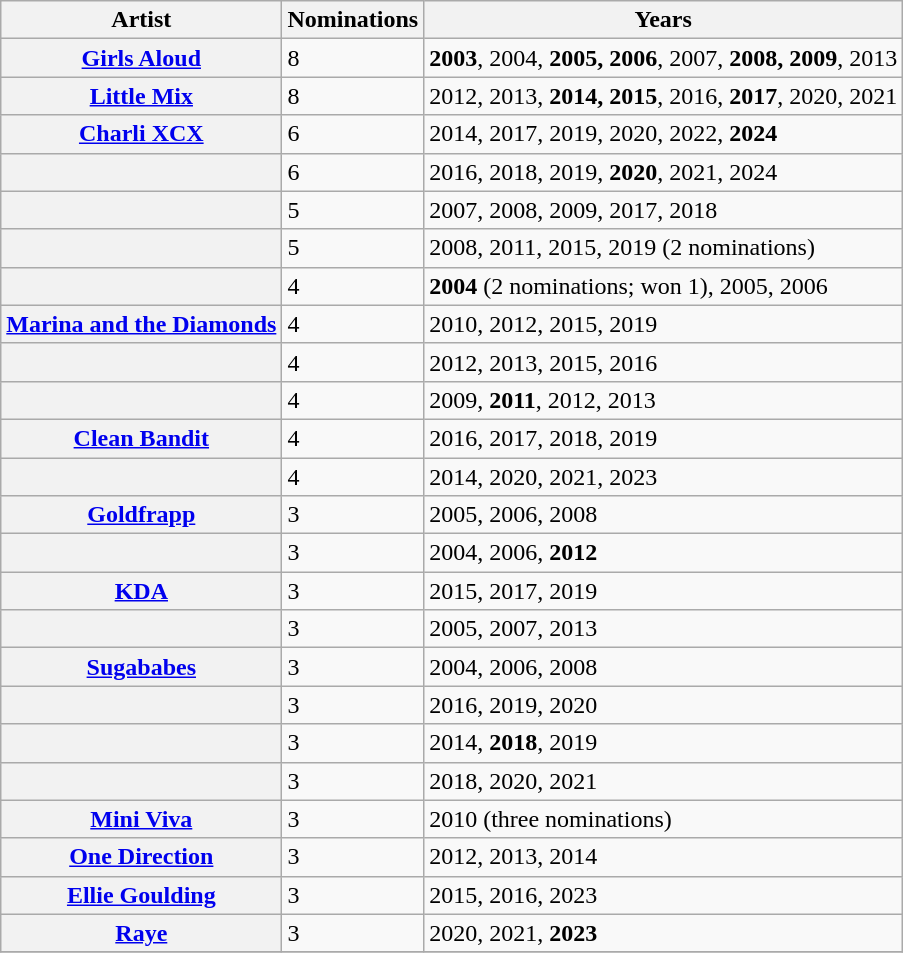<table class="wikitable sortable plainrowheaders col2center">
<tr>
<th scope=col>Artist</th>
<th scope=col>Nominations</th>
<th scope=col class=unsortable>Years</th>
</tr>
<tr>
<th scope=row><a href='#'>Girls Aloud</a></th>
<td>8</td>
<td><strong>2003</strong>, 2004, <strong>2005, 2006</strong>, 2007, <strong>2008, 2009</strong>, 2013</td>
</tr>
<tr>
<th scope=row><a href='#'>Little Mix</a></th>
<td>8</td>
<td>2012, 2013, <strong>2014, 2015</strong>, 2016, <strong>2017</strong>, 2020, 2021</td>
</tr>
<tr>
<th scope="row"><a href='#'>Charli XCX</a></th>
<td>6</td>
<td>2014, 2017, 2019, 2020, 2022, <strong>2024</strong></td>
</tr>
<tr>
<th scope="row"></th>
<td>6</td>
<td>2016, 2018, 2019, <strong>2020</strong>, 2021, 2024</td>
</tr>
<tr>
<th scope=row></th>
<td>5</td>
<td>2007, 2008, 2009, 2017, 2018</td>
</tr>
<tr>
<th scope=row></th>
<td>5</td>
<td>2008, 2011, 2015, 2019 (2 nominations)</td>
</tr>
<tr>
<th scope=row></th>
<td>4</td>
<td><strong>2004</strong> (2 nominations; won 1), 2005, 2006</td>
</tr>
<tr>
<th scope=row><a href='#'>Marina and the Diamonds</a></th>
<td>4</td>
<td>2010, 2012, 2015, 2019</td>
</tr>
<tr>
<th scope=row></th>
<td>4</td>
<td>2012, 2013, 2015, 2016</td>
</tr>
<tr>
<th scope=row></th>
<td>4</td>
<td>2009, <strong>2011</strong>, 2012, 2013</td>
</tr>
<tr>
<th scope=row><a href='#'>Clean Bandit</a></th>
<td>4</td>
<td>2016, 2017, 2018, 2019</td>
</tr>
<tr>
<th scope=row></th>
<td>4</td>
<td>2014, 2020, 2021, 2023</td>
</tr>
<tr>
<th scope=row><a href='#'>Goldfrapp</a></th>
<td>3</td>
<td>2005, 2006, 2008</td>
</tr>
<tr>
<th scope=row></th>
<td>3</td>
<td>2004, 2006, <strong>2012</strong></td>
</tr>
<tr>
<th scope=row><a href='#'>KDA</a></th>
<td>3</td>
<td>2015, 2017, 2019</td>
</tr>
<tr>
<th scope=row></th>
<td>3</td>
<td>2005, 2007, 2013</td>
</tr>
<tr>
<th scope=row><a href='#'>Sugababes</a></th>
<td>3</td>
<td>2004, 2006, 2008</td>
</tr>
<tr>
<th scope=row></th>
<td>3</td>
<td>2016, 2019, 2020</td>
</tr>
<tr>
<th scope=row></th>
<td>3</td>
<td>2014, <strong>2018</strong>, 2019</td>
</tr>
<tr>
<th scope=row></th>
<td>3</td>
<td>2018, 2020, 2021</td>
</tr>
<tr>
<th scope=row><a href='#'>Mini Viva</a></th>
<td>3</td>
<td>2010 (three nominations)</td>
</tr>
<tr>
<th scope=row><a href='#'>One Direction</a></th>
<td>3</td>
<td>2012, 2013, 2014</td>
</tr>
<tr>
<th scope=row><a href='#'>Ellie Goulding</a></th>
<td>3</td>
<td>2015, 2016, 2023</td>
</tr>
<tr>
<th scope=row><a href='#'>Raye</a></th>
<td>3</td>
<td>2020, 2021, <strong>2023</strong></td>
</tr>
<tr>
</tr>
</table>
